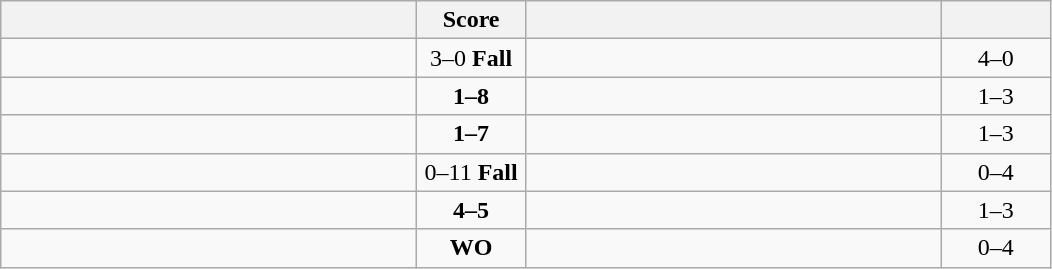<table class="wikitable" style="text-align: center; ">
<tr>
<th align="right" width="270"></th>
<th width="65">Score</th>
<th align="left" width="270"></th>
<th width="65"></th>
</tr>
<tr>
<td align="left"><strong></strong></td>
<td>3–0 <strong>Fall</strong></td>
<td align="left"></td>
<td>4–0 <strong></strong></td>
</tr>
<tr>
<td align="left"></td>
<td><strong>1–8</strong></td>
<td align="left"><strong></strong></td>
<td>1–3 <strong></strong></td>
</tr>
<tr>
<td align="left"></td>
<td><strong>1–7</strong></td>
<td align="left"><strong></strong></td>
<td>1–3 <strong></strong></td>
</tr>
<tr>
<td align="left"></td>
<td>0–11 <strong>Fall</strong></td>
<td align="left"><strong></strong></td>
<td>0–4 <strong></strong></td>
</tr>
<tr>
<td align="left"></td>
<td><strong>4–5</strong></td>
<td align="left"><strong></strong></td>
<td>1–3 <strong></strong></td>
</tr>
<tr>
<td align="left"></td>
<td><strong>WO</strong></td>
<td align="left"><strong></strong></td>
<td>0–4 <strong></strong></td>
</tr>
</table>
